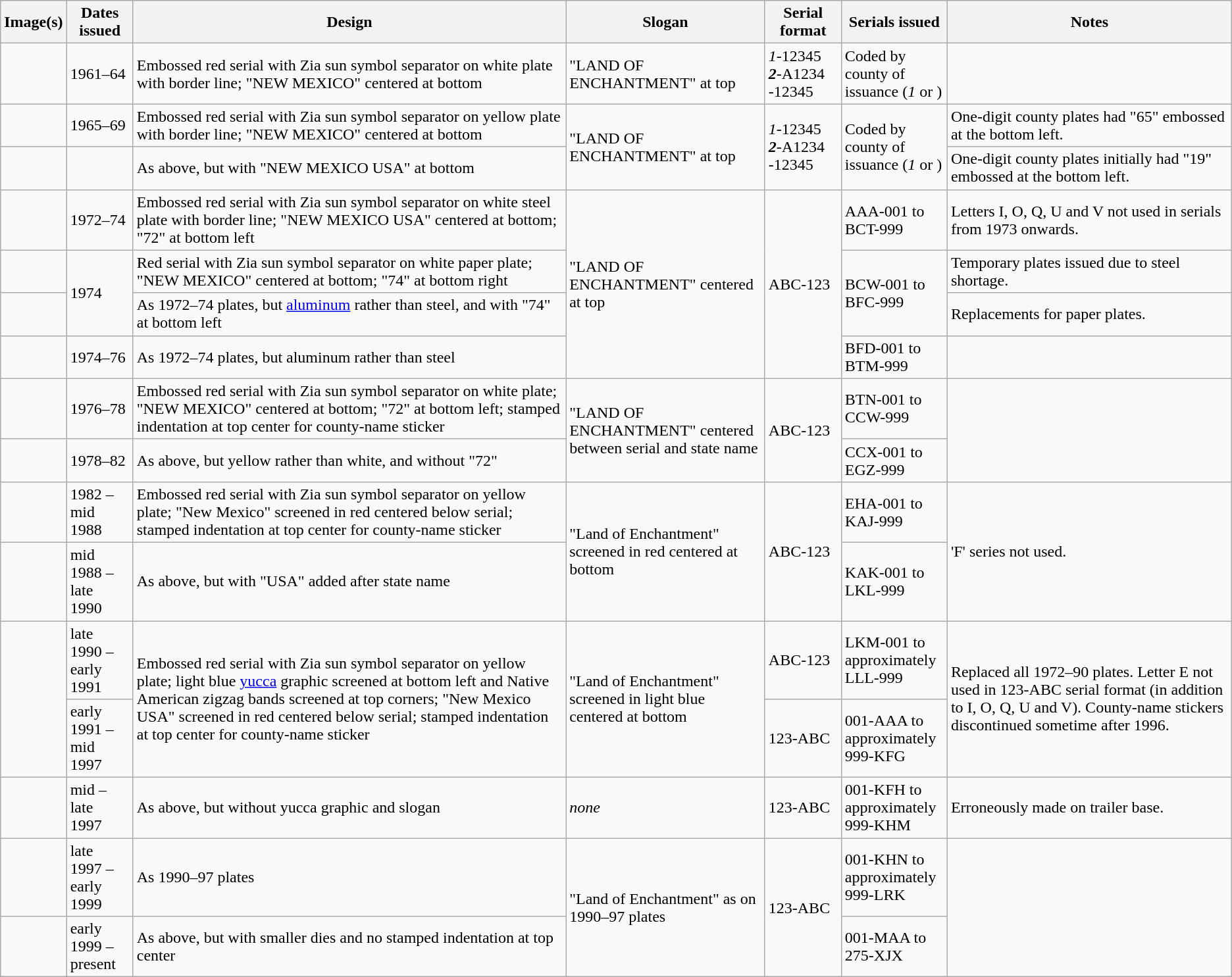<table class="wikitable">
<tr>
<th>Image(s)</th>
<th style="width:60px;">Dates issued</th>
<th>Design</th>
<th>Slogan</th>
<th style="width:70px;">Serial format</th>
<th style="width:100px;">Serials issued</th>
<th>Notes</th>
</tr>
<tr>
<td></td>
<td>1961–64</td>
<td>Embossed red serial with Zia sun symbol separator on white plate with border line; "NEW MEXICO" centered at bottom</td>
<td>"LAND OF ENCHANTMENT" at top</td>
<td><em>1</em>-12345<br><strong><em>2</em></strong>-A1234<br>-12345</td>
<td>Coded by county of issuance (<em>1</em> or )</td>
<td></td>
</tr>
<tr>
<td><br></td>
<td>1965–69</td>
<td>Embossed red serial with Zia sun symbol separator on yellow plate with border line; "NEW MEXICO" centered at bottom</td>
<td rowspan="2">"LAND OF ENCHANTMENT" at top</td>
<td rowspan="2"><em>1</em>-12345<br><strong><em>2</em></strong>-A1234<br>-12345</td>
<td rowspan="2">Coded by county of issuance (<em>1</em> or )</td>
<td>One-digit county plates had "65" embossed at the bottom left.</td>
</tr>
<tr>
<td></td>
<td></td>
<td>As above, but with "NEW MEXICO USA" at bottom</td>
<td>One-digit county plates initially had "19" embossed at the bottom left.</td>
</tr>
<tr>
<td></td>
<td>1972–74</td>
<td>Embossed red serial with Zia sun symbol separator on white steel plate with border line; "NEW MEXICO USA" centered at bottom; "72" at bottom left</td>
<td rowspan="4">"LAND OF ENCHANTMENT" centered at top</td>
<td rowspan="4">ABC-123</td>
<td>AAA-001 to BCT-999</td>
<td>Letters I, O, Q, U and V not used in serials from 1973 onwards.</td>
</tr>
<tr>
<td></td>
<td rowspan="2">1974</td>
<td>Red serial with Zia sun symbol separator on white paper plate; "NEW MEXICO" centered at bottom; "74" at bottom right</td>
<td rowspan="2">BCW-001 to BFC-999</td>
<td>Temporary plates issued due to steel shortage.</td>
</tr>
<tr>
<td></td>
<td>As 1972–74 plates, but <a href='#'>aluminum</a> rather than steel, and with "74" at bottom left</td>
<td>Replacements for paper plates.</td>
</tr>
<tr>
<td></td>
<td>1974–76</td>
<td>As 1972–74 plates, but aluminum rather than steel</td>
<td>BFD-001 to BTM-999</td>
<td></td>
</tr>
<tr>
<td></td>
<td>1976–78</td>
<td>Embossed red serial with Zia sun symbol separator on white plate; "NEW MEXICO" centered at bottom; "72" at bottom left; stamped indentation at top center for county-name sticker</td>
<td rowspan="2">"LAND OF ENCHANTMENT" centered between serial and state name</td>
<td rowspan="2">ABC-123</td>
<td>BTN-001 to CCW-999</td>
<td rowspan="2"></td>
</tr>
<tr>
<td></td>
<td>1978–82</td>
<td>As above, but yellow rather than white, and without "72"</td>
<td>CCX-001 to EGZ-999</td>
</tr>
<tr>
<td></td>
<td>1982 – mid<br>1988</td>
<td>Embossed red serial with Zia sun symbol separator on yellow plate; "New Mexico" screened in red centered below serial; stamped indentation at top center for county-name sticker</td>
<td rowspan="2">"Land of Enchantment" screened in red centered at bottom</td>
<td rowspan="2">ABC-123</td>
<td>EHA-001 to KAJ-999</td>
<td rowspan="2">'F' series not used.</td>
</tr>
<tr>
<td></td>
<td>mid 1988 – late<br>1990</td>
<td>As above, but with "USA" added after state name</td>
<td>KAK-001 to LKL-999</td>
</tr>
<tr>
<td rowspan="2"></td>
<td>late 1990 – early 1991</td>
<td rowspan="2">Embossed red serial with Zia sun symbol separator on yellow plate; light blue <a href='#'>yucca</a> graphic screened at bottom left and Native American zigzag bands screened at top corners; "New Mexico USA" screened in red centered below serial; stamped indentation at top center for county-name sticker</td>
<td rowspan="2">"Land of Enchantment" screened in light blue centered at bottom</td>
<td>ABC-123</td>
<td>LKM-001 to approximately LLL-999</td>
<td rowspan="2">Replaced all 1972–90 plates. Letter E not used in 123-ABC serial format (in addition to I, O, Q, U and V). County-name stickers discontinued sometime after 1996.</td>
</tr>
<tr>
<td>early 1991 – mid<br>1997</td>
<td>123-ABC</td>
<td>001-AAA to approximately 999-KFG</td>
</tr>
<tr>
<td></td>
<td>mid – late<br>1997</td>
<td>As above, but without yucca graphic and slogan</td>
<td><em>none</em></td>
<td>123-ABC</td>
<td>001-KFH to approximately 999-KHM</td>
<td>Erroneously made on trailer base.</td>
</tr>
<tr>
<td></td>
<td>late 1997 – early 1999</td>
<td>As 1990–97 plates</td>
<td rowspan="2">"Land of Enchantment" as on 1990–97 plates</td>
<td rowspan="2">123-ABC</td>
<td>001-KHN to approximately 999-LRK</td>
<td rowspan="2"></td>
</tr>
<tr>
<td></td>
<td>early 1999 – present</td>
<td>As above, but with smaller dies and no stamped indentation at top center</td>
<td>001-MAA to 275-XJX </td>
</tr>
</table>
